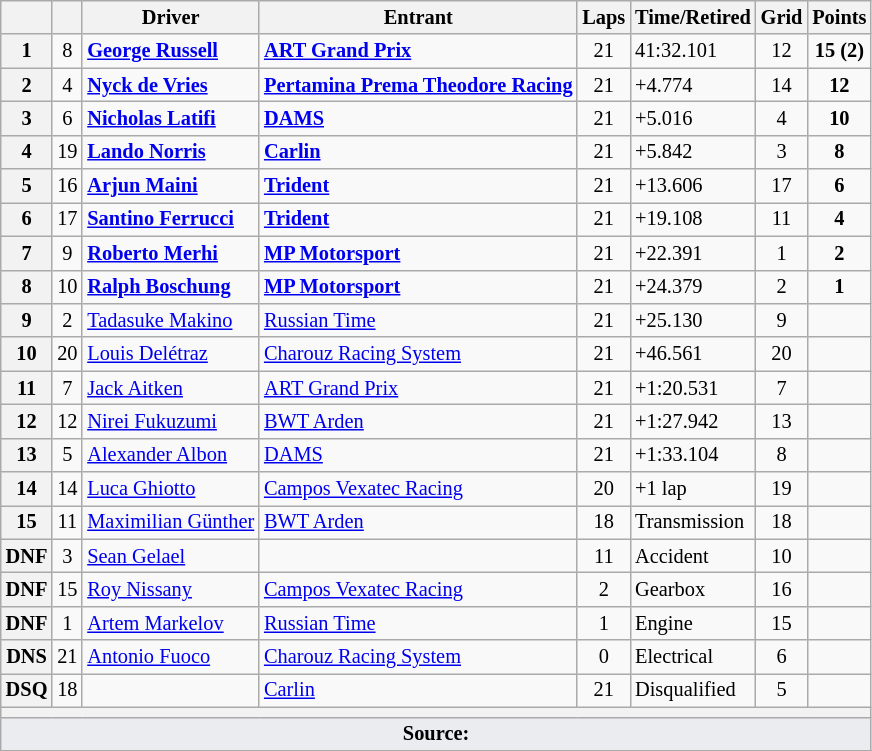<table class="wikitable" style="font-size: 85%;">
<tr>
<th></th>
<th></th>
<th>Driver</th>
<th>Entrant</th>
<th>Laps</th>
<th>Time/Retired</th>
<th>Grid</th>
<th>Points</th>
</tr>
<tr>
<th>1</th>
<td align="center">8</td>
<td> <strong><a href='#'>George Russell</a></strong></td>
<td><strong><a href='#'>ART Grand Prix</a></strong></td>
<td align="center">21</td>
<td>41:32.101</td>
<td align="center">12</td>
<td align="center"><strong>15 (2)</strong></td>
</tr>
<tr>
<th>2</th>
<td align="center">4</td>
<td> <strong><a href='#'>Nyck de Vries</a></strong></td>
<td><strong><a href='#'>Pertamina Prema Theodore Racing</a></strong></td>
<td align="center">21</td>
<td>+4.774</td>
<td align="center">14</td>
<td align="center"><strong>12</strong></td>
</tr>
<tr>
<th>3</th>
<td align="center">6</td>
<td> <strong><a href='#'>Nicholas Latifi</a></strong></td>
<td><strong><a href='#'>DAMS</a></strong></td>
<td align="center">21</td>
<td>+5.016</td>
<td align="center">4</td>
<td align="center"><strong>10</strong></td>
</tr>
<tr>
<th>4</th>
<td align="center">19</td>
<td> <strong><a href='#'>Lando Norris</a></strong></td>
<td><strong><a href='#'>Carlin</a></strong></td>
<td align="center">21</td>
<td>+5.842</td>
<td align="center">3</td>
<td align="center"><strong>8</strong></td>
</tr>
<tr>
<th>5</th>
<td align="center">16</td>
<td> <strong><a href='#'>Arjun Maini</a></strong></td>
<td><strong><a href='#'>Trident</a></strong></td>
<td align="center">21</td>
<td>+13.606</td>
<td align="center">17</td>
<td align="center"><strong>6</strong></td>
</tr>
<tr>
<th>6</th>
<td align="center">17</td>
<td> <strong><a href='#'>Santino Ferrucci</a></strong></td>
<td><strong><a href='#'>Trident</a></strong></td>
<td align="center">21</td>
<td>+19.108</td>
<td align="center">11</td>
<td align="center"><strong>4</strong></td>
</tr>
<tr>
<th>7</th>
<td align="center">9</td>
<td> <strong><a href='#'>Roberto Merhi</a></strong></td>
<td><strong><a href='#'>MP Motorsport</a></strong></td>
<td align="center">21</td>
<td>+22.391</td>
<td align="center">1</td>
<td align="center"><strong>2</strong></td>
</tr>
<tr>
<th>8</th>
<td align="center">10</td>
<td> <strong><a href='#'>Ralph Boschung</a></strong></td>
<td><strong><a href='#'>MP Motorsport</a></strong></td>
<td align="center">21</td>
<td>+24.379</td>
<td align="center">2</td>
<td align="center"><strong>1</strong></td>
</tr>
<tr>
<th>9</th>
<td align="center">2</td>
<td> <a href='#'>Tadasuke Makino</a></td>
<td><a href='#'>Russian Time</a></td>
<td align="center">21</td>
<td>+25.130</td>
<td align="center">9</td>
<td align="center"></td>
</tr>
<tr>
<th>10</th>
<td align="center">20</td>
<td> <a href='#'>Louis Delétraz</a></td>
<td><a href='#'>Charouz Racing System</a></td>
<td align="center">21</td>
<td>+46.561</td>
<td align="center">20</td>
<td align="center"></td>
</tr>
<tr>
<th>11</th>
<td align="center">7</td>
<td> <a href='#'>Jack Aitken</a></td>
<td><a href='#'>ART Grand Prix</a></td>
<td align="center">21</td>
<td>+1:20.531</td>
<td align="center">7</td>
<td align="center"></td>
</tr>
<tr>
<th>12</th>
<td align="center">12</td>
<td> <a href='#'>Nirei Fukuzumi</a></td>
<td><a href='#'>BWT Arden</a></td>
<td align="center">21</td>
<td>+1:27.942</td>
<td align="center">13</td>
<td align="center"></td>
</tr>
<tr>
<th>13</th>
<td align="center">5</td>
<td> <a href='#'>Alexander Albon</a></td>
<td><a href='#'>DAMS</a></td>
<td align="center">21</td>
<td>+1:33.104</td>
<td align="center">8</td>
<td align="center"></td>
</tr>
<tr>
<th>14</th>
<td align="center">14</td>
<td> <a href='#'>Luca Ghiotto</a></td>
<td><a href='#'>Campos Vexatec Racing</a></td>
<td align="center">20</td>
<td>+1 lap</td>
<td align="center">19</td>
<td align="center"></td>
</tr>
<tr>
<th>15</th>
<td align="center">11</td>
<td> <a href='#'>Maximilian Günther</a></td>
<td><a href='#'>BWT Arden</a></td>
<td align="center">18</td>
<td>Transmission</td>
<td align="center">18</td>
<td align="center"></td>
</tr>
<tr>
<th>DNF</th>
<td align="center">3</td>
<td> <a href='#'>Sean Gelael</a></td>
<td></td>
<td align="center">11</td>
<td>Accident</td>
<td align="center">10</td>
<td align="center"></td>
</tr>
<tr>
<th>DNF</th>
<td align="center">15</td>
<td> <a href='#'>Roy Nissany</a></td>
<td><a href='#'>Campos Vexatec Racing</a></td>
<td align="center">2</td>
<td>Gearbox</td>
<td align="center">16</td>
<td align="center"></td>
</tr>
<tr>
<th>DNF</th>
<td align="center">1</td>
<td> <a href='#'>Artem Markelov</a></td>
<td><a href='#'>Russian Time</a></td>
<td align="center">1</td>
<td>Engine</td>
<td align="center">15</td>
<td align="center"></td>
</tr>
<tr>
<th>DNS</th>
<td align="center">21</td>
<td> <a href='#'>Antonio Fuoco</a></td>
<td><a href='#'>Charouz Racing System</a></td>
<td align="center">0</td>
<td>Electrical</td>
<td align="center">6</td>
<td align="center"></td>
</tr>
<tr>
<th>DSQ</th>
<td align="center">18</td>
<td></td>
<td><a href='#'>Carlin</a></td>
<td align="center">21</td>
<td>Disqualified</td>
<td align="center">5</td>
<td align="center"></td>
</tr>
<tr>
<th colspan="8" align="center"></th>
</tr>
<tr>
<td style="background:#eaecf0; text-align:center;" colspan="8"><strong>Source:</strong></td>
</tr>
<tr>
</tr>
</table>
